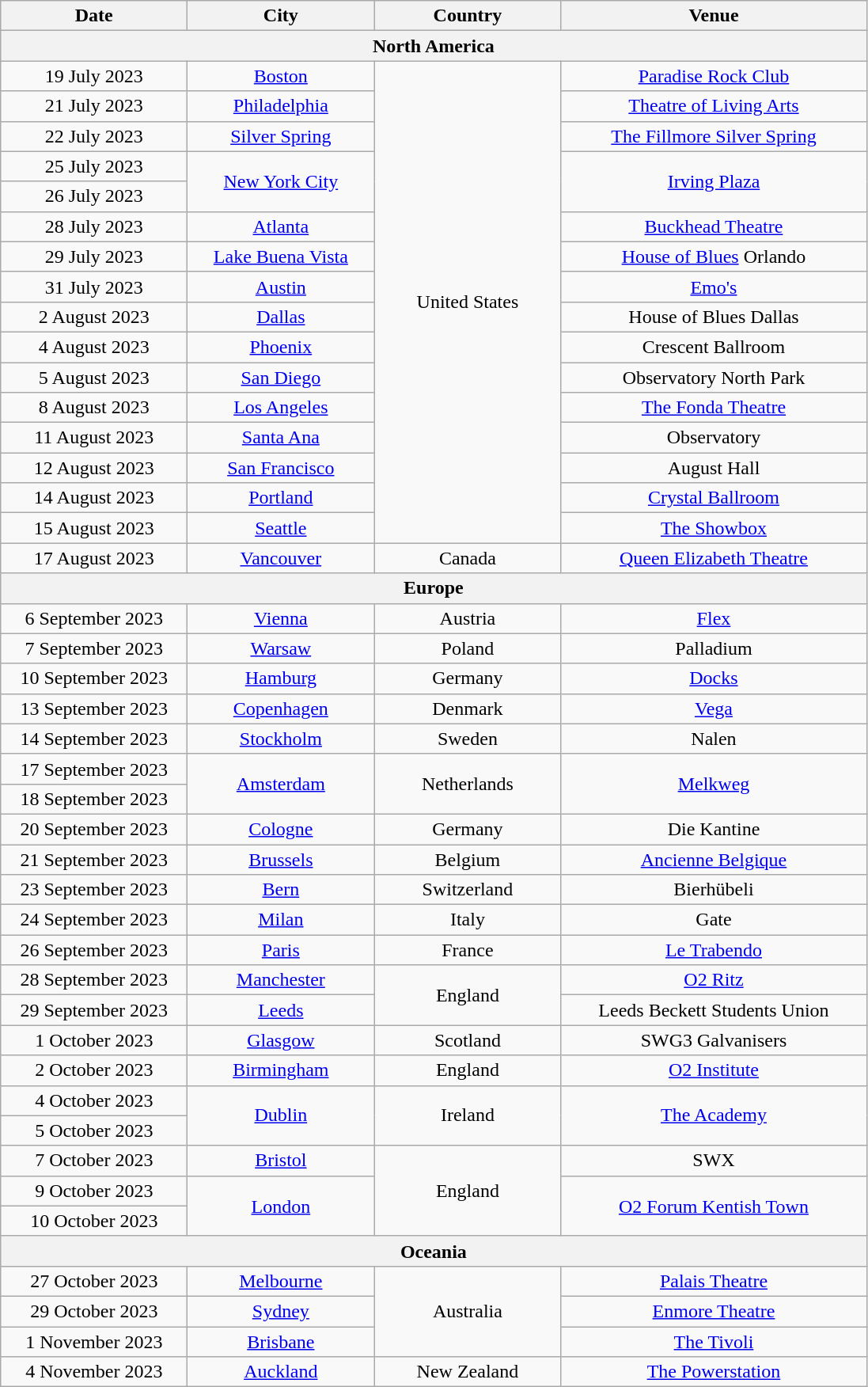<table class="wikitable" style="text-align:center">
<tr>
<th style="width:150px;">Date</th>
<th style="width:150px;">City</th>
<th style="width:150px;">Country</th>
<th style="width:250px;">Venue</th>
</tr>
<tr>
<th colspan="4">North America</th>
</tr>
<tr>
<td>19 July 2023</td>
<td><a href='#'>Boston</a></td>
<td rowspan="16">United States</td>
<td><a href='#'>Paradise Rock Club</a></td>
</tr>
<tr>
<td>21 July 2023</td>
<td><a href='#'>Philadelphia</a></td>
<td><a href='#'>Theatre of Living Arts</a></td>
</tr>
<tr>
<td>22 July 2023</td>
<td><a href='#'>Silver Spring</a></td>
<td><a href='#'>The Fillmore Silver Spring</a></td>
</tr>
<tr>
<td>25 July 2023</td>
<td rowspan="2"><a href='#'>New York City</a></td>
<td rowspan="2"><a href='#'>Irving Plaza</a></td>
</tr>
<tr>
<td>26 July 2023</td>
</tr>
<tr>
<td>28 July 2023</td>
<td><a href='#'>Atlanta</a></td>
<td><a href='#'>Buckhead Theatre</a></td>
</tr>
<tr>
<td>29 July 2023</td>
<td><a href='#'>Lake Buena Vista</a></td>
<td><a href='#'>House of Blues</a> Orlando</td>
</tr>
<tr>
<td>31 July 2023</td>
<td><a href='#'>Austin</a></td>
<td><a href='#'>Emo's</a></td>
</tr>
<tr>
<td>2 August 2023</td>
<td><a href='#'>Dallas</a></td>
<td>House of Blues Dallas</td>
</tr>
<tr>
<td>4 August 2023</td>
<td><a href='#'>Phoenix</a></td>
<td>Crescent Ballroom</td>
</tr>
<tr>
<td>5 August 2023</td>
<td><a href='#'>San Diego</a></td>
<td>Observatory North Park</td>
</tr>
<tr>
<td>8 August 2023</td>
<td><a href='#'>Los Angeles</a></td>
<td><a href='#'>The Fonda Theatre</a></td>
</tr>
<tr>
<td>11 August 2023</td>
<td><a href='#'>Santa Ana</a></td>
<td>Observatory</td>
</tr>
<tr>
<td>12 August 2023</td>
<td><a href='#'>San Francisco</a></td>
<td>August Hall</td>
</tr>
<tr>
<td>14 August 2023</td>
<td><a href='#'>Portland</a></td>
<td><a href='#'>Crystal Ballroom</a></td>
</tr>
<tr>
<td>15 August 2023</td>
<td><a href='#'>Seattle</a></td>
<td><a href='#'>The Showbox</a></td>
</tr>
<tr>
<td>17 August 2023</td>
<td><a href='#'>Vancouver</a></td>
<td>Canada</td>
<td><a href='#'>Queen Elizabeth Theatre</a></td>
</tr>
<tr>
<th colspan="4">Europe</th>
</tr>
<tr>
<td>6 September 2023</td>
<td><a href='#'>Vienna</a></td>
<td>Austria</td>
<td><a href='#'>Flex</a></td>
</tr>
<tr>
<td>7 September 2023</td>
<td><a href='#'>Warsaw</a></td>
<td>Poland</td>
<td>Palladium</td>
</tr>
<tr>
<td>10 September 2023</td>
<td><a href='#'>Hamburg</a></td>
<td>Germany</td>
<td><a href='#'>Docks</a></td>
</tr>
<tr>
<td>13 September 2023</td>
<td><a href='#'>Copenhagen</a></td>
<td>Denmark</td>
<td><a href='#'>Vega</a></td>
</tr>
<tr>
<td>14 September 2023</td>
<td><a href='#'>Stockholm</a></td>
<td>Sweden</td>
<td>Nalen</td>
</tr>
<tr>
<td>17 September 2023</td>
<td rowspan="2"><a href='#'>Amsterdam</a></td>
<td rowspan="2">Netherlands</td>
<td rowspan="2"><a href='#'>Melkweg</a></td>
</tr>
<tr>
<td>18 September 2023</td>
</tr>
<tr>
<td>20 September 2023</td>
<td><a href='#'>Cologne</a></td>
<td>Germany</td>
<td>Die Kantine</td>
</tr>
<tr>
<td>21 September 2023</td>
<td><a href='#'>Brussels</a></td>
<td>Belgium</td>
<td><a href='#'>Ancienne Belgique</a></td>
</tr>
<tr>
<td>23 September 2023</td>
<td><a href='#'>Bern</a></td>
<td>Switzerland</td>
<td>Bierhübeli</td>
</tr>
<tr>
<td>24 September 2023</td>
<td><a href='#'>Milan</a></td>
<td>Italy</td>
<td>Gate</td>
</tr>
<tr>
<td>26 September 2023</td>
<td><a href='#'>Paris</a></td>
<td>France</td>
<td><a href='#'>Le Trabendo</a></td>
</tr>
<tr>
<td>28 September 2023</td>
<td><a href='#'>Manchester</a></td>
<td rowspan="2">England</td>
<td><a href='#'>O2 Ritz</a></td>
</tr>
<tr>
<td>29 September 2023</td>
<td><a href='#'>Leeds</a></td>
<td>Leeds Beckett Students Union</td>
</tr>
<tr>
<td>1 October 2023</td>
<td><a href='#'>Glasgow</a></td>
<td>Scotland</td>
<td>SWG3 Galvanisers</td>
</tr>
<tr>
<td>2 October 2023</td>
<td><a href='#'>Birmingham</a></td>
<td>England</td>
<td><a href='#'>O2 Institute</a></td>
</tr>
<tr>
<td>4 October 2023</td>
<td rowspan="2"><a href='#'>Dublin</a></td>
<td rowspan="2">Ireland</td>
<td rowspan="2"><a href='#'>The Academy</a></td>
</tr>
<tr>
<td>5 October 2023</td>
</tr>
<tr>
<td>7 October 2023</td>
<td><a href='#'>Bristol</a></td>
<td rowspan="3">England</td>
<td>SWX</td>
</tr>
<tr>
<td>9 October 2023</td>
<td rowspan="2"><a href='#'>London</a></td>
<td rowspan="2"><a href='#'>O2 Forum Kentish Town</a></td>
</tr>
<tr>
<td>10 October 2023</td>
</tr>
<tr>
<th colspan="4">Oceania</th>
</tr>
<tr>
<td>27 October 2023</td>
<td><a href='#'>Melbourne</a></td>
<td rowspan="3">Australia</td>
<td><a href='#'>Palais Theatre</a></td>
</tr>
<tr>
<td>29 October 2023</td>
<td><a href='#'>Sydney</a></td>
<td><a href='#'>Enmore Theatre</a></td>
</tr>
<tr>
<td>1 November 2023</td>
<td><a href='#'>Brisbane</a></td>
<td><a href='#'>The Tivoli</a></td>
</tr>
<tr>
<td>4 November 2023</td>
<td><a href='#'>Auckland</a></td>
<td>New Zealand</td>
<td><a href='#'>The Powerstation</a></td>
</tr>
</table>
